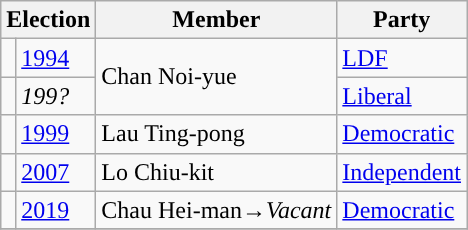<table class="wikitable">
<tr>
<th colspan="2">Election</th>
<th>Member</th>
<th>Party</th>
</tr>
<tr>
<td style="background-color:"></td>
<td><a href='#'>1994</a></td>
<td rowspan=2>Chan Noi-yue</td>
<td><a href='#'>LDF</a></td>
</tr>
<tr>
<td style="background-color:"></td>
<td><em>199?</em></td>
<td><a href='#'>Liberal</a></td>
</tr>
<tr>
<td style="background-color:"></td>
<td><a href='#'>1999</a></td>
<td>Lau Ting-pong</td>
<td><a href='#'>Democratic</a></td>
</tr>
<tr>
<td style="background-color:"></td>
<td><a href='#'>2007</a></td>
<td>Lo Chiu-kit</td>
<td><a href='#'>Independent</a></td>
</tr>
<tr>
<td style="background-color:"></td>
<td><a href='#'>2019</a></td>
<td>Chau Hei-man→<em>Vacant</em></td>
<td><a href='#'>Democratic</a></td>
</tr>
<tr>
</tr>
</table>
